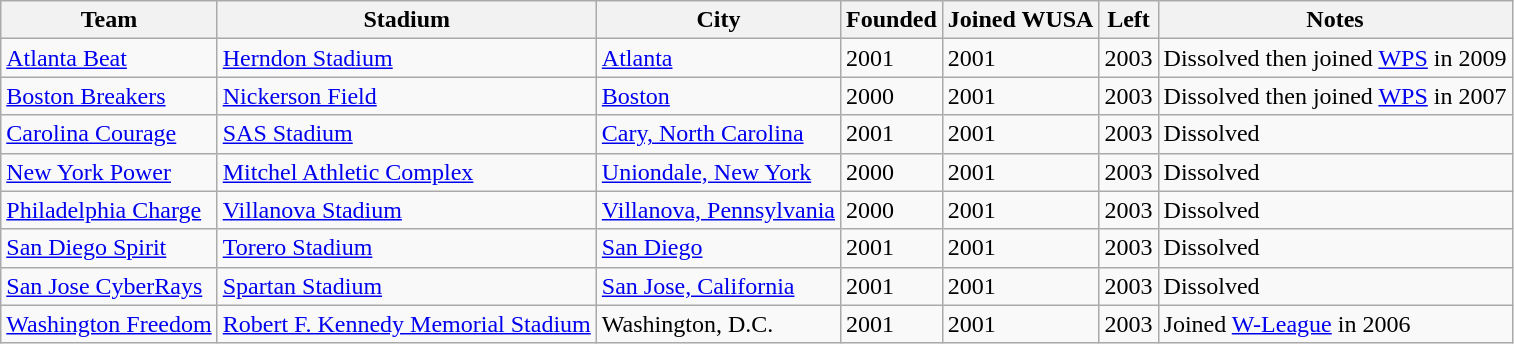<table class="wikitable">
<tr>
<th>Team</th>
<th>Stadium</th>
<th>City</th>
<th>Founded</th>
<th>Joined WUSA</th>
<th>Left</th>
<th>Notes</th>
</tr>
<tr>
<td><a href='#'>Atlanta Beat</a></td>
<td><a href='#'>Herndon Stadium</a></td>
<td><a href='#'>Atlanta</a></td>
<td>2001</td>
<td>2001</td>
<td>2003</td>
<td>Dissolved then joined <a href='#'>WPS</a> in 2009</td>
</tr>
<tr>
<td><a href='#'>Boston Breakers</a></td>
<td><a href='#'>Nickerson Field</a></td>
<td><a href='#'>Boston</a></td>
<td>2000</td>
<td>2001</td>
<td>2003</td>
<td>Dissolved then joined <a href='#'>WPS</a> in 2007</td>
</tr>
<tr>
<td><a href='#'>Carolina Courage</a></td>
<td><a href='#'>SAS Stadium</a></td>
<td><a href='#'>Cary, North Carolina</a></td>
<td>2001</td>
<td>2001</td>
<td>2003</td>
<td>Dissolved</td>
</tr>
<tr>
<td><a href='#'>New York Power</a></td>
<td><a href='#'>Mitchel Athletic Complex</a></td>
<td><a href='#'>Uniondale, New York</a></td>
<td>2000</td>
<td>2001</td>
<td>2003</td>
<td>Dissolved</td>
</tr>
<tr>
<td><a href='#'>Philadelphia Charge</a></td>
<td><a href='#'>Villanova Stadium</a></td>
<td><a href='#'>Villanova, Pennsylvania</a></td>
<td>2000</td>
<td>2001</td>
<td>2003</td>
<td>Dissolved</td>
</tr>
<tr>
<td><a href='#'>San Diego Spirit</a></td>
<td><a href='#'>Torero Stadium</a></td>
<td><a href='#'>San Diego</a></td>
<td>2001</td>
<td>2001</td>
<td>2003</td>
<td>Dissolved</td>
</tr>
<tr>
<td><a href='#'>San Jose CyberRays</a></td>
<td><a href='#'>Spartan Stadium</a></td>
<td><a href='#'>San Jose, California</a></td>
<td>2001</td>
<td>2001</td>
<td>2003</td>
<td>Dissolved</td>
</tr>
<tr>
<td><a href='#'>Washington Freedom</a></td>
<td><a href='#'>Robert F. Kennedy Memorial Stadium</a></td>
<td>Washington, D.C.</td>
<td>2001</td>
<td>2001</td>
<td>2003</td>
<td>Joined <a href='#'>W-League</a> in 2006</td>
</tr>
</table>
